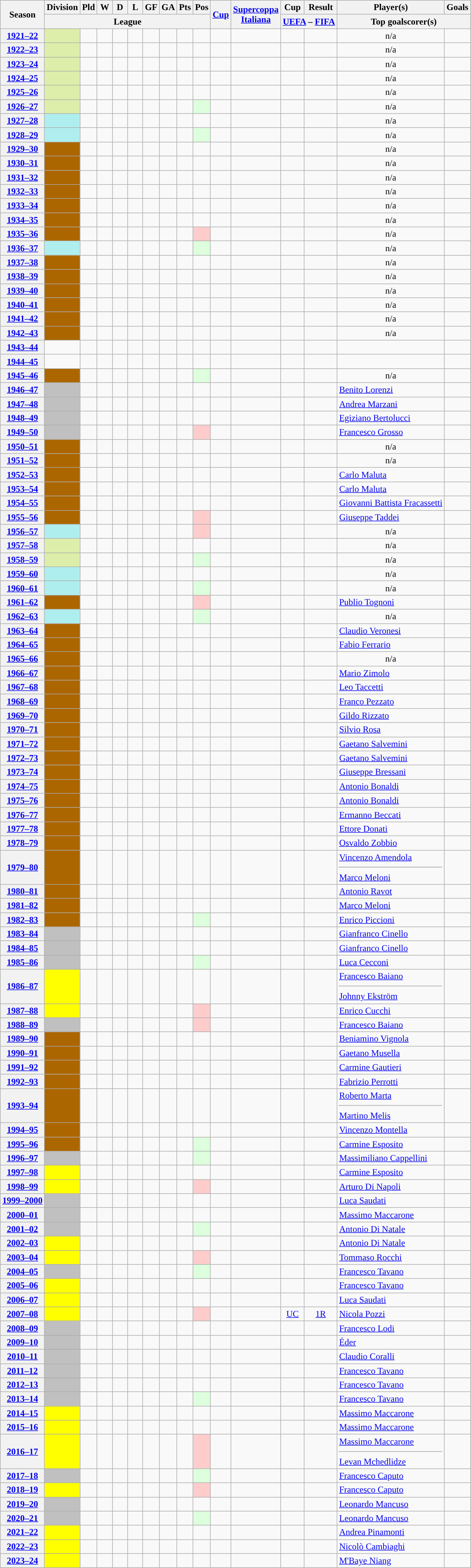<table class="wikitable sortable" style="text-align: center">
<tr>
<th rowspan="2" scope="col">Season</th>
<th scope="col">Division</th>
<th width="20" scope="col">Pld</th>
<th width="20" scope="col">W</th>
<th width="20" scope="col">D</th>
<th width="20" scope="col">L</th>
<th width="20" scope="col">GF</th>
<th width="20" scope="col">GA</th>
<th width="20" scope="col">Pts</th>
<th width="20" scope="col">Pos</th>
<th rowspan="2" scope="col"><a href='#'>Cup</a></th>
<th rowspan="2" scope="col"><a href='#'>Supercoppa <br> Italiana</a></th>
<th scope="col">Cup</th>
<th scope="col">Result</th>
<th scope="col">Player(s)</th>
<th scope="col">Goals</th>
</tr>
<tr class="unsortable">
<th colspan="9" scope="col">League</th>
<th colspan="2" scope="col"><a href='#'>UEFA</a> – <a href='#'>FIFA</a></th>
<th colspan="2" scope="col">Top goalscorer(s)</th>
</tr>
<tr>
<th scope="row"><a href='#'>1921–22</a></th>
<td style="text-align:left;background-color:#DEA"></td>
<td></td>
<td></td>
<td></td>
<td></td>
<td></td>
<td></td>
<td></td>
<td></td>
<td></td>
<td></td>
<td></td>
<td></td>
<td style="text-align:centre">n/a</td>
<td></td>
</tr>
<tr>
<th scope="row"><a href='#'>1922–23</a></th>
<td style="text-align:left;background-color:#DEA"></td>
<td></td>
<td></td>
<td></td>
<td></td>
<td></td>
<td></td>
<td></td>
<td></td>
<td></td>
<td></td>
<td></td>
<td></td>
<td style="text-align:centre">n/a</td>
<td></td>
</tr>
<tr>
<th scope="row"><a href='#'>1923–24</a></th>
<td style="text-align:left;background-color:#DEA"></td>
<td></td>
<td></td>
<td></td>
<td></td>
<td></td>
<td></td>
<td></td>
<td></td>
<td></td>
<td></td>
<td></td>
<td></td>
<td style="text-align:centre">n/a</td>
<td></td>
</tr>
<tr>
<th scope="row"><a href='#'>1924–25</a></th>
<td style="text-align:left;background-color:#DEA"></td>
<td></td>
<td></td>
<td></td>
<td></td>
<td></td>
<td></td>
<td></td>
<td></td>
<td></td>
<td></td>
<td></td>
<td></td>
<td style="text-align:centre">n/a</td>
<td></td>
</tr>
<tr>
<th scope="row"><a href='#'>1925–26</a></th>
<td style="text-align:left;background-color:#DEA"></td>
<td></td>
<td></td>
<td></td>
<td></td>
<td></td>
<td></td>
<td></td>
<td></td>
<td></td>
<td></td>
<td></td>
<td></td>
<td style="text-align:centre">n/a</td>
<td></td>
</tr>
<tr>
<th scope="row"><a href='#'>1926–27</a></th>
<td style="text-align:left;background-color:#DEA"></td>
<td></td>
<td></td>
<td></td>
<td></td>
<td></td>
<td></td>
<td></td>
<td style="background-color:#DFD"></td>
<td></td>
<td></td>
<td></td>
<td></td>
<td style="text-align:centre">n/a</td>
<td></td>
</tr>
<tr>
<th scope="row"><a href='#'>1927–28</a></th>
<td style="text-align:left;background-color:#AFEEEE"></td>
<td></td>
<td></td>
<td></td>
<td></td>
<td></td>
<td></td>
<td></td>
<td></td>
<td></td>
<td></td>
<td></td>
<td></td>
<td style="text-align:centre">n/a</td>
<td></td>
</tr>
<tr>
<th scope="row"><a href='#'>1928–29</a></th>
<td style="text-align:left;background-color:#AFEEEE"></td>
<td></td>
<td></td>
<td></td>
<td></td>
<td></td>
<td></td>
<td></td>
<td style="background-color:#DFD"></td>
<td></td>
<td></td>
<td></td>
<td></td>
<td style="text-align:centre">n/a</td>
<td></td>
</tr>
<tr>
<th scope="row"><a href='#'>1929–30</a></th>
<td style="text-align:left;background-color:#ac6600"></td>
<td></td>
<td></td>
<td></td>
<td></td>
<td></td>
<td></td>
<td></td>
<td></td>
<td></td>
<td></td>
<td></td>
<td></td>
<td style="text-align:centre">n/a</td>
<td></td>
</tr>
<tr>
<th scope="row"><a href='#'>1930–31</a></th>
<td style="text-align:left;background-color:#ac6600"></td>
<td></td>
<td></td>
<td></td>
<td></td>
<td></td>
<td></td>
<td></td>
<td></td>
<td></td>
<td></td>
<td></td>
<td></td>
<td style="text-align:centre">n/a</td>
<td></td>
</tr>
<tr>
<th scope="row"><a href='#'>1931–32</a></th>
<td style="text-align:left;background-color:#ac6600"></td>
<td></td>
<td></td>
<td></td>
<td></td>
<td></td>
<td></td>
<td></td>
<td></td>
<td></td>
<td></td>
<td></td>
<td></td>
<td style="text-align:centre">n/a</td>
<td></td>
</tr>
<tr>
<th scope="row"><a href='#'>1932–33</a></th>
<td style="text-align:left;background-color:#ac6600"></td>
<td></td>
<td></td>
<td></td>
<td></td>
<td></td>
<td></td>
<td></td>
<td></td>
<td></td>
<td></td>
<td></td>
<td></td>
<td style="text-align:centre">n/a</td>
<td></td>
</tr>
<tr>
<th scope="row"><a href='#'>1933–34</a></th>
<td style="text-align:left;background-color:#ac6600"></td>
<td></td>
<td></td>
<td></td>
<td></td>
<td></td>
<td></td>
<td></td>
<td></td>
<td></td>
<td></td>
<td></td>
<td></td>
<td style="text-align:centre">n/a</td>
<td></td>
</tr>
<tr>
<th scope="row"><a href='#'>1934–35</a></th>
<td style="text-align:left;background-color:#ac6600"></td>
<td></td>
<td></td>
<td></td>
<td></td>
<td></td>
<td></td>
<td></td>
<td></td>
<td></td>
<td></td>
<td></td>
<td></td>
<td style="text-align:centre">n/a</td>
<td></td>
</tr>
<tr>
<th scope="row"><a href='#'>1935–36</a></th>
<td style="text-align:left;background-color:#ac6600"></td>
<td></td>
<td></td>
<td></td>
<td></td>
<td></td>
<td></td>
<td></td>
<td style="background-color:#FCC"></td>
<td></td>
<td></td>
<td></td>
<td></td>
<td style="text-align:centre">n/a</td>
<td></td>
</tr>
<tr>
<th scope="row"><a href='#'>1936–37</a></th>
<td style="text-align:left;background-color:#AFEEEE"></td>
<td></td>
<td></td>
<td></td>
<td></td>
<td></td>
<td></td>
<td></td>
<td style="background-color:#DFD"></td>
<td></td>
<td></td>
<td></td>
<td></td>
<td style="text-align:centre">n/a</td>
<td></td>
</tr>
<tr>
<th scope="row"><a href='#'>1937–38</a></th>
<td style="text-align:left;background-color:#ac6600"></td>
<td></td>
<td></td>
<td></td>
<td></td>
<td></td>
<td></td>
<td></td>
<td></td>
<td></td>
<td></td>
<td></td>
<td></td>
<td style="text-align:centre">n/a</td>
<td></td>
</tr>
<tr>
<th scope="row"><a href='#'>1938–39</a></th>
<td style="text-align:left;background-color:#ac6600"></td>
<td></td>
<td></td>
<td></td>
<td></td>
<td></td>
<td></td>
<td></td>
<td></td>
<td></td>
<td></td>
<td></td>
<td></td>
<td style="text-align:centre">n/a</td>
<td></td>
</tr>
<tr>
<th scope="row"><a href='#'>1939–40</a></th>
<td style="text-align:left;background-color:#ac6600"></td>
<td></td>
<td></td>
<td></td>
<td></td>
<td></td>
<td></td>
<td></td>
<td></td>
<td></td>
<td></td>
<td></td>
<td></td>
<td style="text-align:centre">n/a</td>
<td></td>
</tr>
<tr>
<th scope="row"><a href='#'>1940–41</a></th>
<td style="text-align:left;background-color:#ac6600"></td>
<td></td>
<td></td>
<td></td>
<td></td>
<td></td>
<td></td>
<td></td>
<td></td>
<td></td>
<td></td>
<td></td>
<td></td>
<td style="text-align:centre">n/a</td>
<td></td>
</tr>
<tr>
<th scope="row"><a href='#'>1941–42</a></th>
<td style="text-align:left;background-color:#ac6600"></td>
<td></td>
<td></td>
<td></td>
<td></td>
<td></td>
<td></td>
<td></td>
<td></td>
<td></td>
<td></td>
<td></td>
<td></td>
<td style="text-align:centre">n/a</td>
<td></td>
</tr>
<tr>
<th scope="row"><a href='#'>1942–43</a></th>
<td style="text-align:left;background-color:#ac6600"></td>
<td></td>
<td></td>
<td></td>
<td></td>
<td></td>
<td></td>
<td></td>
<td></td>
<td></td>
<td></td>
<td></td>
<td></td>
<td style="text-align:centre">n/a</td>
<td></td>
</tr>
<tr>
<th scope="row"><a href='#'>1943–44</a></th>
<td></td>
<td></td>
<td></td>
<td></td>
<td></td>
<td></td>
<td></td>
<td></td>
<td></td>
<td></td>
<td></td>
<td></td>
<td></td>
<td style="text-align:centre"></td>
<td></td>
</tr>
<tr>
<th scope="row"><a href='#'>1944–45</a></th>
<td></td>
<td></td>
<td></td>
<td></td>
<td></td>
<td></td>
<td></td>
<td></td>
<td></td>
<td></td>
<td></td>
<td></td>
<td></td>
<td style="text-align:centre"></td>
<td></td>
</tr>
<tr>
<th scope="row"><a href='#'>1945–46</a></th>
<td style="text-align:left;background-color:#ac6600"></td>
<td></td>
<td></td>
<td></td>
<td></td>
<td></td>
<td></td>
<td></td>
<td style="background-color:#DFD"></td>
<td></td>
<td></td>
<td></td>
<td></td>
<td style="text-align:centre">n/a</td>
<td></td>
</tr>
<tr>
<th scope="row"><a href='#'>1946–47</a></th>
<td style="text-align:left;background-color:silver"></td>
<td></td>
<td></td>
<td></td>
<td></td>
<td></td>
<td></td>
<td></td>
<td></td>
<td></td>
<td></td>
<td></td>
<td></td>
<td style="text-align:left"><a href='#'>Benito Lorenzi</a></td>
<td></td>
</tr>
<tr>
<th scope="row"><a href='#'>1947–48</a></th>
<td style="text-align:left;background-color:silver"></td>
<td></td>
<td></td>
<td></td>
<td></td>
<td></td>
<td></td>
<td></td>
<td></td>
<td></td>
<td></td>
<td></td>
<td></td>
<td style="text-align:left"><a href='#'>Andrea Marzani</a></td>
<td></td>
</tr>
<tr>
<th scope="row"><a href='#'>1948–49</a></th>
<td style="text-align:left;background-color:silver"></td>
<td></td>
<td></td>
<td></td>
<td></td>
<td></td>
<td></td>
<td></td>
<td></td>
<td></td>
<td></td>
<td></td>
<td></td>
<td style="text-align:left"><a href='#'>Egiziano Bertolucci</a></td>
<td></td>
</tr>
<tr>
<th scope="row"><a href='#'>1949–50</a></th>
<td style="text-align:left;background-color:silver"></td>
<td></td>
<td></td>
<td></td>
<td></td>
<td></td>
<td></td>
<td></td>
<td style="background-color:#FCC"></td>
<td></td>
<td></td>
<td></td>
<td></td>
<td style="text-align:left"><a href='#'>Francesco Grosso</a></td>
<td></td>
</tr>
<tr>
<th scope="row"><a href='#'>1950–51</a></th>
<td style="text-align:left;background-color:#ac6600"></td>
<td></td>
<td></td>
<td></td>
<td></td>
<td></td>
<td></td>
<td></td>
<td></td>
<td></td>
<td></td>
<td></td>
<td></td>
<td style="text-align:centre">n/a</td>
<td></td>
</tr>
<tr>
<th scope="row"><a href='#'>1951–52</a></th>
<td style="text-align:left;background-color:#ac6600"></td>
<td></td>
<td></td>
<td></td>
<td></td>
<td></td>
<td></td>
<td></td>
<td></td>
<td></td>
<td></td>
<td></td>
<td></td>
<td style="text-align:centre">n/a</td>
<td></td>
</tr>
<tr>
<th scope="row"><a href='#'>1952–53</a></th>
<td style="text-align:left;background-color:#ac6600"></td>
<td></td>
<td></td>
<td></td>
<td></td>
<td></td>
<td></td>
<td></td>
<td></td>
<td></td>
<td></td>
<td></td>
<td></td>
<td style="text-align:left"><a href='#'>Carlo Maluta</a></td>
<td></td>
</tr>
<tr>
<th scope="row"><a href='#'>1953–54</a></th>
<td style="text-align:left;background-color:#ac6600"></td>
<td></td>
<td></td>
<td></td>
<td></td>
<td></td>
<td></td>
<td></td>
<td></td>
<td></td>
<td></td>
<td></td>
<td></td>
<td style="text-align:left"><a href='#'>Carlo Maluta</a></td>
<td></td>
</tr>
<tr>
<th scope="row"><a href='#'>1954–55</a></th>
<td style="text-align:left;background-color:#ac6600"></td>
<td></td>
<td></td>
<td></td>
<td></td>
<td></td>
<td></td>
<td></td>
<td></td>
<td></td>
<td></td>
<td></td>
<td></td>
<td style="text-align:left"><a href='#'>Giovanni Battista Fracassetti</a></td>
<td></td>
</tr>
<tr>
<th scope="row"><a href='#'>1955–56</a></th>
<td style="text-align:left;background-color:#ac6600"></td>
<td></td>
<td></td>
<td></td>
<td></td>
<td></td>
<td></td>
<td></td>
<td style="background-color:#FCC"></td>
<td></td>
<td></td>
<td></td>
<td></td>
<td style="text-align:left"><a href='#'>Giuseppe Taddei</a></td>
<td></td>
</tr>
<tr>
<th scope="row"><a href='#'>1956–57</a></th>
<td style="text-align:left;background-color:#AFEEEE"></td>
<td></td>
<td></td>
<td></td>
<td></td>
<td></td>
<td></td>
<td></td>
<td style="background-color:#FCC"></td>
<td></td>
<td></td>
<td></td>
<td></td>
<td style="text-align:centre">n/a</td>
<td></td>
</tr>
<tr>
<th scope="row"><a href='#'>1957–58</a></th>
<td style="text-align:left;background-color:#DEA"></td>
<td></td>
<td></td>
<td></td>
<td></td>
<td></td>
<td></td>
<td></td>
<td></td>
<td></td>
<td></td>
<td></td>
<td></td>
<td style="text-align:centre">n/a</td>
<td></td>
</tr>
<tr>
<th scope="row"><a href='#'>1958–59</a></th>
<td style="text-align:left;background-color:#DEA"></td>
<td></td>
<td></td>
<td></td>
<td></td>
<td></td>
<td></td>
<td></td>
<td style=background-color:#DFD></td>
<td></td>
<td></td>
<td></td>
<td></td>
<td style="text-align:centre">n/a</td>
<td></td>
</tr>
<tr>
<th scope="row"><a href='#'>1959–60</a></th>
<td style="text-align:left;background-color:#AFEEEE"></td>
<td></td>
<td></td>
<td></td>
<td></td>
<td></td>
<td></td>
<td></td>
<td></td>
<td></td>
<td></td>
<td></td>
<td></td>
<td style="text-align:centre">n/a</td>
<td></td>
</tr>
<tr>
<th scope="row"><a href='#'>1960–61</a></th>
<td style="text-align:left;background-color:#AFEEEE"></td>
<td></td>
<td></td>
<td></td>
<td></td>
<td></td>
<td></td>
<td></td>
<td style="background-color:#DFD"></td>
<td></td>
<td></td>
<td></td>
<td></td>
<td style="text-align:centre">n/a</td>
<td></td>
</tr>
<tr>
<th scope="row"><a href='#'>1961–62</a></th>
<td style="text-align:left;background-color:#ac6600"></td>
<td></td>
<td></td>
<td></td>
<td></td>
<td></td>
<td></td>
<td></td>
<td style="background-color:#FCC"></td>
<td></td>
<td></td>
<td></td>
<td></td>
<td style="text-align:left"><a href='#'>Publio Tognoni</a></td>
<td></td>
</tr>
<tr>
<th scope="row"><a href='#'>1962–63</a></th>
<td style="text-align:left;background-color:#AFEEEE"></td>
<td></td>
<td></td>
<td></td>
<td></td>
<td></td>
<td></td>
<td></td>
<td style="background-color:#dfd"></td>
<td></td>
<td></td>
<td></td>
<td></td>
<td style="text-align:centre">n/a</td>
<td></td>
</tr>
<tr>
<th scope="row"><a href='#'>1963–64</a></th>
<td style="text-align:left;background-color:#ac6600"></td>
<td></td>
<td></td>
<td></td>
<td></td>
<td></td>
<td></td>
<td></td>
<td></td>
<td></td>
<td></td>
<td></td>
<td></td>
<td style="text-align:left"><a href='#'>Claudio Veronesi</a></td>
<td></td>
</tr>
<tr>
<th scope="row"><a href='#'>1964–65</a></th>
<td style="text-align:left;background-color:#ac6600"></td>
<td></td>
<td></td>
<td></td>
<td></td>
<td></td>
<td></td>
<td></td>
<td></td>
<td></td>
<td></td>
<td></td>
<td></td>
<td style="text-align:left"><a href='#'>Fabio Ferrario</a></td>
<td></td>
</tr>
<tr>
<th scope="row"><a href='#'>1965–66</a></th>
<td style="text-align:left;background-color:#ac6600"></td>
<td></td>
<td></td>
<td></td>
<td></td>
<td></td>
<td></td>
<td></td>
<td></td>
<td></td>
<td></td>
<td></td>
<td></td>
<td style="text-align:centre">n/a</td>
<td></td>
</tr>
<tr>
<th scope="row"><a href='#'>1966–67</a></th>
<td style="text-align:left;background-color:#ac6600"></td>
<td></td>
<td></td>
<td></td>
<td></td>
<td></td>
<td></td>
<td></td>
<td></td>
<td></td>
<td></td>
<td></td>
<td></td>
<td style="text-align:left"><a href='#'>Mario Zimolo</a></td>
<td></td>
</tr>
<tr>
<th scope="row"><a href='#'>1967–68</a></th>
<td style="text-align:left;background-color:#ac6600"></td>
<td></td>
<td></td>
<td></td>
<td></td>
<td></td>
<td></td>
<td></td>
<td></td>
<td></td>
<td></td>
<td></td>
<td></td>
<td style="text-align:left"><a href='#'>Leo Taccetti</a></td>
<td></td>
</tr>
<tr>
<th scope="row"><a href='#'>1968–69</a></th>
<td style="text-align:left;background-color:#ac6600"></td>
<td></td>
<td></td>
<td></td>
<td></td>
<td></td>
<td></td>
<td></td>
<td></td>
<td></td>
<td></td>
<td></td>
<td></td>
<td style="text-align:left"><a href='#'>Franco Pezzato</a></td>
<td></td>
</tr>
<tr>
<th scope="row"><a href='#'>1969–70</a></th>
<td style="text-align:left;background-color:#ac6600"></td>
<td></td>
<td></td>
<td></td>
<td></td>
<td></td>
<td></td>
<td></td>
<td></td>
<td></td>
<td></td>
<td></td>
<td></td>
<td style="text-align:left"><a href='#'>Gildo Rizzato</a></td>
<td></td>
</tr>
<tr>
<th scope="row"><a href='#'>1970–71</a></th>
<td style="text-align:left;background-color:#ac6600"></td>
<td></td>
<td></td>
<td></td>
<td></td>
<td></td>
<td></td>
<td></td>
<td></td>
<td></td>
<td></td>
<td></td>
<td></td>
<td style="text-align:left"><a href='#'>Silvio Rosa</a></td>
<td></td>
</tr>
<tr>
<th scope="row"><a href='#'>1971–72</a></th>
<td style="text-align:left;background-color:#ac6600"></td>
<td></td>
<td></td>
<td></td>
<td></td>
<td></td>
<td></td>
<td></td>
<td></td>
<td></td>
<td></td>
<td></td>
<td></td>
<td style="text-align:left"><a href='#'>Gaetano Salvemini</a></td>
<td></td>
</tr>
<tr>
<th scope="row"><a href='#'>1972–73</a></th>
<td style="text-align:left;background-color:#ac6600"></td>
<td></td>
<td></td>
<td></td>
<td></td>
<td></td>
<td></td>
<td></td>
<td></td>
<td></td>
<td></td>
<td></td>
<td></td>
<td style="text-align:left"><a href='#'>Gaetano Salvemini</a></td>
<td></td>
</tr>
<tr>
<th scope="row"><a href='#'>1973–74</a></th>
<td style="text-align:left;background-color:#ac6600"></td>
<td></td>
<td></td>
<td></td>
<td></td>
<td></td>
<td></td>
<td></td>
<td></td>
<td></td>
<td></td>
<td></td>
<td></td>
<td style="text-align:left"><a href='#'>Giuseppe Bressani</a></td>
<td></td>
</tr>
<tr>
<th scope="row"><a href='#'>1974–75</a></th>
<td style="text-align:left;background-color:#ac6600"></td>
<td></td>
<td></td>
<td></td>
<td></td>
<td></td>
<td></td>
<td></td>
<td></td>
<td></td>
<td></td>
<td></td>
<td></td>
<td style="text-align:left"><a href='#'>Antonio Bonaldi</a></td>
<td></td>
</tr>
<tr>
<th scope="row"><a href='#'>1975–76</a></th>
<td style="text-align:left;background-color:#ac6600"></td>
<td></td>
<td></td>
<td></td>
<td></td>
<td></td>
<td></td>
<td></td>
<td></td>
<td></td>
<td></td>
<td></td>
<td></td>
<td style="text-align:left"><a href='#'>Antonio Bonaldi</a></td>
<td></td>
</tr>
<tr>
<th scope="row"><a href='#'>1976–77</a></th>
<td style="text-align:left;background-color:#ac6600"></td>
<td></td>
<td></td>
<td></td>
<td></td>
<td></td>
<td></td>
<td></td>
<td></td>
<td></td>
<td></td>
<td></td>
<td></td>
<td style="text-align:left"><a href='#'>Ermanno Beccati</a></td>
<td></td>
</tr>
<tr>
<th scope="row"><a href='#'>1977–78</a></th>
<td style="text-align:left;background-color:#ac6600"></td>
<td></td>
<td></td>
<td></td>
<td></td>
<td></td>
<td></td>
<td></td>
<td></td>
<td></td>
<td></td>
<td></td>
<td></td>
<td style="text-align:left"><a href='#'>Ettore Donati</a></td>
<td></td>
</tr>
<tr>
<th scope="row"><a href='#'>1978–79</a></th>
<td style="text-align:left;background-color:#ac6600"></td>
<td></td>
<td></td>
<td></td>
<td></td>
<td></td>
<td></td>
<td></td>
<td></td>
<td></td>
<td></td>
<td></td>
<td></td>
<td style="text-align:left"><a href='#'>Osvaldo Zobbio</a></td>
<td></td>
</tr>
<tr>
<th scope="row"><a href='#'>1979–80</a></th>
<td style="text-align:left;background-color:#ac6600"></td>
<td></td>
<td></td>
<td></td>
<td></td>
<td></td>
<td></td>
<td></td>
<td></td>
<td></td>
<td></td>
<td></td>
<td></td>
<td style="text-align:left"><a href='#'>Vincenzo Amendola</a> <hr> <a href='#'>Marco Meloni</a></td>
<td></td>
</tr>
<tr>
<th scope="row"><a href='#'>1980–81</a></th>
<td style="text-align:left;background-color:#ac6600"></td>
<td></td>
<td></td>
<td></td>
<td></td>
<td></td>
<td></td>
<td></td>
<td></td>
<td></td>
<td></td>
<td></td>
<td></td>
<td style="text-align:left"><a href='#'>Antonio Ravot</a></td>
<td></td>
</tr>
<tr>
<th scope="row"><a href='#'>1981–82</a></th>
<td style="text-align:left;background-color:#ac6600"></td>
<td></td>
<td></td>
<td></td>
<td></td>
<td></td>
<td></td>
<td></td>
<td></td>
<td></td>
<td></td>
<td></td>
<td></td>
<td style="text-align:left"><a href='#'>Marco Meloni</a></td>
<td></td>
</tr>
<tr>
<th scope="row"><a href='#'>1982–83</a></th>
<td style="text-align:left;background-color:#ac6600"></td>
<td></td>
<td></td>
<td></td>
<td></td>
<td></td>
<td></td>
<td></td>
<td style="background-color:#DFD"></td>
<td></td>
<td></td>
<td></td>
<td></td>
<td style="text-align:left"><a href='#'>Enrico Piccioni</a></td>
<td></td>
</tr>
<tr>
<th scope="row"><a href='#'>1983–84</a></th>
<td style="text-align:left;background-color:silver"></td>
<td></td>
<td></td>
<td></td>
<td></td>
<td></td>
<td></td>
<td></td>
<td></td>
<td></td>
<td></td>
<td></td>
<td></td>
<td style="text-align:left"><a href='#'>Gianfranco Cinello</a></td>
<td></td>
</tr>
<tr>
<th scope="row"><a href='#'>1984–85</a></th>
<td style="text-align:left;background-color:silver"></td>
<td></td>
<td></td>
<td></td>
<td></td>
<td></td>
<td></td>
<td></td>
<td></td>
<td></td>
<td></td>
<td></td>
<td></td>
<td style="text-align:left"><a href='#'>Gianfranco Cinello</a></td>
<td></td>
</tr>
<tr>
<th scope="row"><a href='#'>1985–86</a></th>
<td style="text-align:left;background-color:silver"></td>
<td></td>
<td></td>
<td></td>
<td></td>
<td></td>
<td></td>
<td></td>
<td style=background-color:#DFD></td>
<td></td>
<td></td>
<td></td>
<td></td>
<td style="text-align:left"><a href='#'>Luca Cecconi</a></td>
<td></td>
</tr>
<tr>
<th scope="row"><a href='#'>1986–87</a></th>
<td style="text-align:left;background-color:#FFFF00"></td>
<td></td>
<td></td>
<td></td>
<td></td>
<td></td>
<td></td>
<td></td>
<td></td>
<td></td>
<td></td>
<td></td>
<td></td>
<td style="text-align:left"><a href='#'>Francesco Baiano</a> <hr> <a href='#'>Johnny Ekström</a></td>
<td></td>
</tr>
<tr>
<th scope="row"><a href='#'>1987–88</a></th>
<td style="text-align:left;background-color:#FFFF00"></td>
<td></td>
<td></td>
<td></td>
<td></td>
<td></td>
<td></td>
<td></td>
<td style="background-color:#FCC"></td>
<td></td>
<td></td>
<td></td>
<td></td>
<td style="text-align:left"><a href='#'>Enrico Cucchi</a></td>
<td></td>
</tr>
<tr>
<th scope="row"><a href='#'>1988–89</a></th>
<td style="text-align:left;background-color:silver"></td>
<td></td>
<td></td>
<td></td>
<td></td>
<td></td>
<td></td>
<td></td>
<td style="background-color:#FCC"></td>
<td></td>
<td></td>
<td></td>
<td></td>
<td style="text-align:left"><a href='#'>Francesco Baiano</a></td>
<td></td>
</tr>
<tr>
<th scope="row"><a href='#'>1989–90</a></th>
<td style="text-align:left;background-color:#ac6600"></td>
<td></td>
<td></td>
<td></td>
<td></td>
<td></td>
<td></td>
<td></td>
<td></td>
<td></td>
<td></td>
<td></td>
<td></td>
<td style="text-align:left"><a href='#'>Beniamino Vignola</a></td>
<td></td>
</tr>
<tr>
<th scope="row"><a href='#'>1990–91</a></th>
<td style="text-align:left;background-color:#ac6600"></td>
<td></td>
<td></td>
<td></td>
<td></td>
<td></td>
<td></td>
<td></td>
<td></td>
<td></td>
<td></td>
<td></td>
<td></td>
<td style="text-align:left"><a href='#'>Gaetano Musella</a></td>
<td></td>
</tr>
<tr>
<th scope="row"><a href='#'>1991–92</a></th>
<td style="text-align:left;background-color:#ac6600"></td>
<td></td>
<td></td>
<td></td>
<td></td>
<td></td>
<td></td>
<td></td>
<td></td>
<td></td>
<td></td>
<td></td>
<td></td>
<td style="text-align:left"><a href='#'>Carmine Gautieri</a></td>
<td></td>
</tr>
<tr>
<th scope="row"><a href='#'>1992–93</a></th>
<td style="text-align:left;background-color:#ac6600"></td>
<td></td>
<td></td>
<td></td>
<td></td>
<td></td>
<td></td>
<td></td>
<td></td>
<td></td>
<td></td>
<td></td>
<td></td>
<td style="text-align:left"><a href='#'>Fabrizio Perrotti</a></td>
<td></td>
</tr>
<tr>
<th scope="row"><a href='#'>1993–94</a></th>
<td style="text-align:left;background-color:#ac6600"></td>
<td></td>
<td></td>
<td></td>
<td></td>
<td></td>
<td></td>
<td></td>
<td></td>
<td></td>
<td></td>
<td></td>
<td></td>
<td style="text-align:left"><a href='#'>Roberto Marta</a> <hr> <a href='#'>Martino Melis</a></td>
<td></td>
</tr>
<tr>
<th scope="row"><a href='#'>1994–95</a></th>
<td style="text-align:left;background-color:#ac6600"></td>
<td></td>
<td></td>
<td></td>
<td></td>
<td></td>
<td></td>
<td></td>
<td></td>
<td></td>
<td></td>
<td></td>
<td></td>
<td style="text-align:left"><a href='#'>Vincenzo Montella</a></td>
<td></td>
</tr>
<tr>
<th scope="row"><a href='#'>1995–96</a></th>
<td style="text-align:left;background-color:#ac6600"></td>
<td></td>
<td></td>
<td></td>
<td></td>
<td></td>
<td></td>
<td></td>
<td style="background-color:#DFD"></td>
<td></td>
<td></td>
<td></td>
<td></td>
<td style="text-align:left"><a href='#'>Carmine Esposito</a></td>
<td></td>
</tr>
<tr>
<th scope="row"><a href='#'>1996–97</a></th>
<td style="text-align:left;background-color:silver"></td>
<td></td>
<td></td>
<td></td>
<td></td>
<td></td>
<td></td>
<td></td>
<td style="background-color:#DFD"></td>
<td></td>
<td></td>
<td></td>
<td></td>
<td style="text-align:left"><a href='#'>Massimiliano Cappellini</a></td>
<td></td>
</tr>
<tr>
<th scope="row"><a href='#'>1997–98</a></th>
<td style="text-align:left;background-color:#FFFF00"></td>
<td></td>
<td></td>
<td></td>
<td></td>
<td></td>
<td></td>
<td></td>
<td></td>
<td></td>
<td></td>
<td></td>
<td></td>
<td style="text-align:left"><a href='#'>Carmine Esposito</a></td>
<td></td>
</tr>
<tr>
<th scope="row"><a href='#'>1998–99</a></th>
<td style="text-align:left;background-color:#FFFF00"></td>
<td></td>
<td></td>
<td></td>
<td></td>
<td></td>
<td></td>
<td></td>
<td style="background-color:#FCC"></td>
<td></td>
<td></td>
<td></td>
<td></td>
<td style="text-align:left"><a href='#'>Arturo Di Napoli</a></td>
<td></td>
</tr>
<tr>
<th scope="row"><a href='#'>1999–2000</a></th>
<td style="text-align:left;background-color:silver"></td>
<td></td>
<td></td>
<td></td>
<td></td>
<td></td>
<td></td>
<td></td>
<td></td>
<td></td>
<td></td>
<td></td>
<td></td>
<td style="text-align:left"><a href='#'>Luca Saudati</a></td>
<td></td>
</tr>
<tr>
<th scope="row"><a href='#'>2000–01</a></th>
<td style="text-align:left;background-color:silver"></td>
<td></td>
<td></td>
<td></td>
<td></td>
<td></td>
<td></td>
<td></td>
<td></td>
<td></td>
<td></td>
<td></td>
<td></td>
<td style="text-align:left"><a href='#'>Massimo Maccarone</a></td>
<td></td>
</tr>
<tr>
<th scope="row"><a href='#'>2001–02</a></th>
<td style="text-align:left;background-color:silver"></td>
<td></td>
<td></td>
<td></td>
<td></td>
<td></td>
<td></td>
<td></td>
<td style="background-color:#DFD"></td>
<td></td>
<td></td>
<td></td>
<td></td>
<td style="text-align:left"><a href='#'>Antonio Di Natale</a></td>
<td></td>
</tr>
<tr>
<th scope="row"><a href='#'>2002–03</a></th>
<td style="text-align:left;background-color:#FFFF00"></td>
<td></td>
<td></td>
<td></td>
<td></td>
<td></td>
<td></td>
<td></td>
<td></td>
<td></td>
<td></td>
<td></td>
<td></td>
<td style="text-align:left"><a href='#'>Antonio Di Natale</a></td>
<td></td>
</tr>
<tr>
<th scope="row"><a href='#'>2003–04</a></th>
<td style="text-align:left;background-color:#FFFF00"></td>
<td></td>
<td></td>
<td></td>
<td></td>
<td></td>
<td></td>
<td></td>
<td style="background-color:#FCC"></td>
<td></td>
<td></td>
<td></td>
<td></td>
<td style="text-align:left"><a href='#'>Tommaso Rocchi</a></td>
<td></td>
</tr>
<tr>
<th scope="row"><a href='#'>2004–05</a></th>
<td style="text-align:left;background-color:silver"></td>
<td></td>
<td></td>
<td></td>
<td></td>
<td></td>
<td></td>
<td></td>
<td style="background-color:#DFD"></td>
<td></td>
<td></td>
<td></td>
<td></td>
<td style="text-align:left"><a href='#'>Francesco Tavano</a></td>
<td></td>
</tr>
<tr>
<th scope="row"><a href='#'>2005–06</a></th>
<td style="text-align:left;background-color:#FFFF00"></td>
<td></td>
<td></td>
<td></td>
<td></td>
<td></td>
<td></td>
<td></td>
<td></td>
<td></td>
<td></td>
<td></td>
<td></td>
<td style="text-align:left"><a href='#'>Francesco Tavano</a></td>
<td></td>
</tr>
<tr>
<th scope="row"><a href='#'>2006–07</a></th>
<td style="text-align:left;background-color:#FFFF00"></td>
<td></td>
<td></td>
<td></td>
<td></td>
<td></td>
<td></td>
<td></td>
<td></td>
<td></td>
<td></td>
<td></td>
<td></td>
<td style="text-align:left"><a href='#'>Luca Saudati</a></td>
<td></td>
</tr>
<tr>
<th scope="row"><a href='#'>2007–08</a></th>
<td style="text-align:left;background-color:#FFFF00"></td>
<td></td>
<td></td>
<td></td>
<td></td>
<td></td>
<td></td>
<td></td>
<td style="background-color:#FCC"></td>
<td></td>
<td></td>
<td><a href='#'>UC</a></td>
<td><a href='#'>1R</a></td>
<td style="text-align:left"><a href='#'>Nicola Pozzi</a></td>
<td></td>
</tr>
<tr>
<th scope="row"><a href='#'>2008–09</a></th>
<td style="text-align:left;background-color:silver"></td>
<td></td>
<td></td>
<td></td>
<td></td>
<td></td>
<td></td>
<td></td>
<td></td>
<td></td>
<td></td>
<td></td>
<td></td>
<td style="text-align:left"><a href='#'>Francesco Lodi</a></td>
<td></td>
</tr>
<tr>
<th scope="row"><a href='#'>2009–10</a></th>
<td style="text-align:left;background-color:silver"></td>
<td></td>
<td></td>
<td></td>
<td></td>
<td></td>
<td></td>
<td></td>
<td></td>
<td></td>
<td></td>
<td></td>
<td></td>
<td style="text-align:left"><a href='#'>Éder</a></td>
<td></td>
</tr>
<tr>
<th scope="row"><a href='#'>2010–11</a></th>
<td style="text-align:left;background-color:silver"></td>
<td></td>
<td></td>
<td></td>
<td></td>
<td></td>
<td></td>
<td></td>
<td></td>
<td></td>
<td></td>
<td></td>
<td></td>
<td style="text-align:left"><a href='#'>Claudio Coralli</a></td>
<td></td>
</tr>
<tr>
<th scope="row"><a href='#'>2011–12</a></th>
<td style="text-align:left;background-color:silver"></td>
<td></td>
<td></td>
<td></td>
<td></td>
<td></td>
<td></td>
<td></td>
<td></td>
<td></td>
<td></td>
<td></td>
<td></td>
<td style="text-align:left"><a href='#'>Francesco Tavano</a></td>
<td></td>
</tr>
<tr>
<th scope="row"><a href='#'>2012–13</a></th>
<td style="text-align:left;background-color:silver"></td>
<td></td>
<td></td>
<td></td>
<td></td>
<td></td>
<td></td>
<td></td>
<td></td>
<td></td>
<td></td>
<td></td>
<td></td>
<td style="text-align:left"><a href='#'>Francesco Tavano</a></td>
<td></td>
</tr>
<tr>
<th scope="row"><a href='#'>2013–14</a></th>
<td style="text-align:left;background-color:silver"></td>
<td></td>
<td></td>
<td></td>
<td></td>
<td></td>
<td></td>
<td></td>
<td style="background-color:#DFD"></td>
<td></td>
<td></td>
<td></td>
<td></td>
<td style="text-align:left"><a href='#'>Francesco Tavano</a></td>
<td></td>
</tr>
<tr>
<th scope="row"><a href='#'>2014–15</a></th>
<td style="text-align:left;background-color:#FFFF00"></td>
<td></td>
<td></td>
<td></td>
<td></td>
<td></td>
<td></td>
<td></td>
<td></td>
<td></td>
<td></td>
<td></td>
<td></td>
<td style="text-align:left"><a href='#'>Massimo Maccarone</a></td>
<td></td>
</tr>
<tr>
<th scope="row"><a href='#'>2015–16</a></th>
<td style="text-align:left;background-color:#FFFF00"></td>
<td></td>
<td></td>
<td></td>
<td></td>
<td></td>
<td></td>
<td></td>
<td></td>
<td></td>
<td></td>
<td></td>
<td></td>
<td style="text-align:left"><a href='#'>Massimo Maccarone</a></td>
<td></td>
</tr>
<tr>
<th scope="row"><a href='#'>2016–17</a></th>
<td style="text-align:left;background-color:#FFFF00"></td>
<td></td>
<td></td>
<td></td>
<td></td>
<td></td>
<td></td>
<td></td>
<td style="background-color:#FCC"></td>
<td></td>
<td></td>
<td></td>
<td></td>
<td style="text-align:left"><a href='#'>Massimo Maccarone</a> <hr> <a href='#'>Levan Mchedlidze</a></td>
<td></td>
</tr>
<tr>
<th scope="row"><a href='#'>2017–18</a></th>
<td style="text-align:left;background-color:silver"></td>
<td></td>
<td></td>
<td></td>
<td></td>
<td></td>
<td></td>
<td></td>
<td style="background-color:#DFD"></td>
<td></td>
<td></td>
<td></td>
<td></td>
<td style="text-align:left"><a href='#'>Francesco Caputo</a></td>
<td></td>
</tr>
<tr>
<th scope="row"><a href='#'>2018–19</a></th>
<td style="text-align:left;background-color:#FFFF00"></td>
<td></td>
<td></td>
<td></td>
<td></td>
<td></td>
<td></td>
<td></td>
<td style="background-color:#FCC"></td>
<td></td>
<td></td>
<td></td>
<td></td>
<td style="text-align:left"><a href='#'>Francesco Caputo</a></td>
<td></td>
</tr>
<tr>
<th scope="row"><a href='#'>2019–20</a></th>
<td style="text-align:left;background-color:silver"></td>
<td></td>
<td></td>
<td></td>
<td></td>
<td></td>
<td></td>
<td></td>
<td></td>
<td></td>
<td></td>
<td></td>
<td></td>
<td style="text-align:left"><a href='#'>Leonardo Mancuso</a></td>
<td></td>
</tr>
<tr>
<th scope="row"><a href='#'>2020–21</a></th>
<td style="text-align:left;background-color:silver"></td>
<td></td>
<td></td>
<td></td>
<td></td>
<td></td>
<td></td>
<td></td>
<td style="background-color:#DFD"></td>
<td></td>
<td></td>
<td></td>
<td></td>
<td style="text-align:left"><a href='#'>Leonardo Mancuso</a></td>
<td></td>
</tr>
<tr>
<th scope="row"><a href='#'>2021–22</a></th>
<td style="text-align:left;background-color:#FFFF00"></td>
<td></td>
<td></td>
<td></td>
<td></td>
<td></td>
<td></td>
<td></td>
<td></td>
<td></td>
<td></td>
<td></td>
<td></td>
<td style="text-align:left"><a href='#'>Andrea Pinamonti</a></td>
<td></td>
</tr>
<tr>
<th scope="row"><a href='#'>2022–23</a></th>
<td style="text-align:left;background-color:#FFFF00"></td>
<td></td>
<td></td>
<td></td>
<td></td>
<td></td>
<td></td>
<td></td>
<td></td>
<td></td>
<td></td>
<td></td>
<td></td>
<td style="text-align:left"><a href='#'>Nicolò Cambiaghi</a></td>
<td></td>
</tr>
<tr>
<th scope="row"><a href='#'>2023–24</a></th>
<td style="text-align:left;background-color:#FFFF00"></td>
<td></td>
<td></td>
<td></td>
<td></td>
<td></td>
<td></td>
<td></td>
<td></td>
<td></td>
<td></td>
<td></td>
<td></td>
<td style="text-align:left"><a href='#'>M'Baye Niang</a></td>
<td></td>
</tr>
</table>
